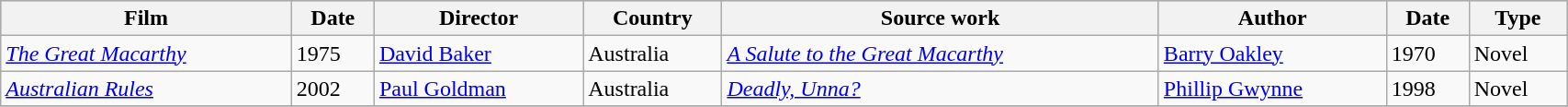<table class="wikitable" style=width:90%>
<tr style="background:#CCCCCC;">
<th>Film</th>
<th>Date</th>
<th>Director</th>
<th>Country</th>
<th>Source work</th>
<th>Author</th>
<th>Date</th>
<th>Type</th>
</tr>
<tr>
<td><em><a href='#'>The Great Macarthy</a></em></td>
<td>1975</td>
<td><a href='#'>David Baker</a></td>
<td>Australia</td>
<td><em><a href='#'>A Salute to the Great Macarthy</a></em></td>
<td><a href='#'>Barry Oakley</a></td>
<td>1970</td>
<td>Novel</td>
</tr>
<tr>
<td><em><a href='#'>Australian Rules</a></em></td>
<td>2002</td>
<td><a href='#'>Paul Goldman</a></td>
<td>Australia</td>
<td><em><a href='#'>Deadly, Unna?</a></em></td>
<td><a href='#'>Phillip Gwynne</a></td>
<td>1998</td>
<td>Novel</td>
</tr>
<tr>
</tr>
</table>
